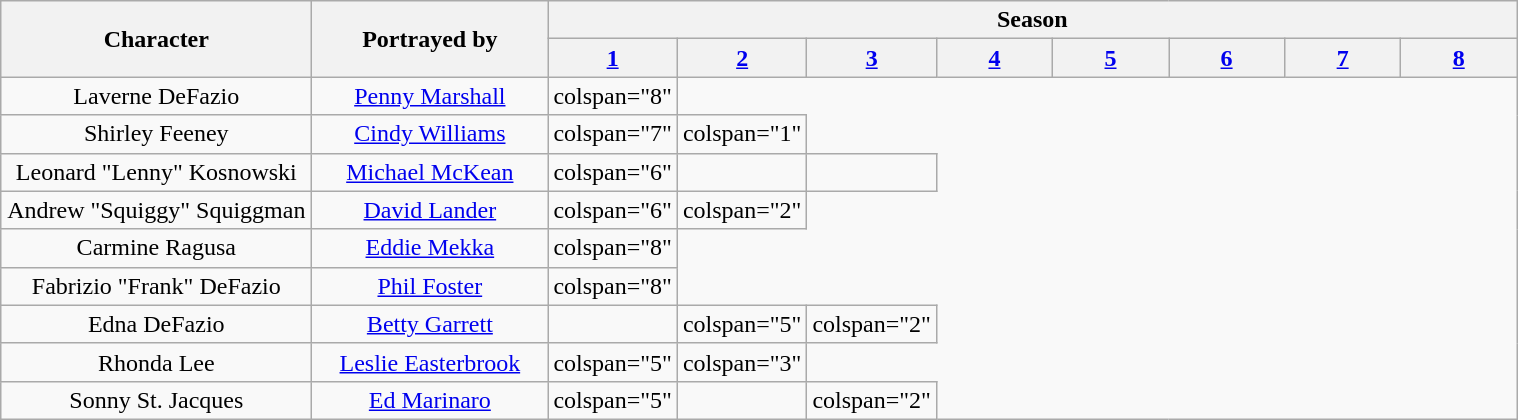<table class="wikitable" style="text-align:center;">
<tr>
<th rowspan="2" style="width:200px;">Character</th>
<th rowspan="2" style="width:150px;">Portrayed by</th>
<th colspan="8">Season</th>
</tr>
<tr>
<th style="width:70px;"><a href='#'>1</a></th>
<th style="width:70px;"><a href='#'>2</a></th>
<th style="width:70px;"><a href='#'>3</a></th>
<th style="width:70px;"><a href='#'>4</a></th>
<th style="width:70px;"><a href='#'>5</a></th>
<th style="width:70px;"><a href='#'>6</a></th>
<th style="width:70px;"><a href='#'>7</a></th>
<th style="width:70px;"><a href='#'>8</a></th>
</tr>
<tr>
<td>Laverne DeFazio</td>
<td><a href='#'>Penny Marshall</a></td>
<td>colspan="8" </td>
</tr>
<tr>
<td>Shirley Feeney</td>
<td><a href='#'>Cindy Williams</a></td>
<td>colspan="7" </td>
<td>colspan="1" </td>
</tr>
<tr>
<td>Leonard "Lenny" Kosnowski</td>
<td><a href='#'>Michael McKean</a></td>
<td>colspan="6" </td>
<td></td>
<td></td>
</tr>
<tr>
<td>Andrew "Squiggy" Squiggman</td>
<td><a href='#'>David Lander</a></td>
<td>colspan="6" </td>
<td>colspan="2" </td>
</tr>
<tr>
<td>Carmine Ragusa</td>
<td><a href='#'>Eddie Mekka</a></td>
<td>colspan="8" </td>
</tr>
<tr>
<td>Fabrizio "Frank" DeFazio</td>
<td><a href='#'>Phil Foster</a></td>
<td>colspan="8" </td>
</tr>
<tr>
<td>Edna DeFazio</td>
<td><a href='#'>Betty Garrett</a></td>
<td></td>
<td>colspan="5" </td>
<td>colspan="2" </td>
</tr>
<tr>
<td>Rhonda Lee</td>
<td><a href='#'>Leslie Easterbrook</a></td>
<td>colspan="5" </td>
<td>colspan="3" </td>
</tr>
<tr>
<td>Sonny St. Jacques</td>
<td><a href='#'>Ed Marinaro</a></td>
<td>colspan="5" </td>
<td></td>
<td>colspan="2" </td>
</tr>
</table>
